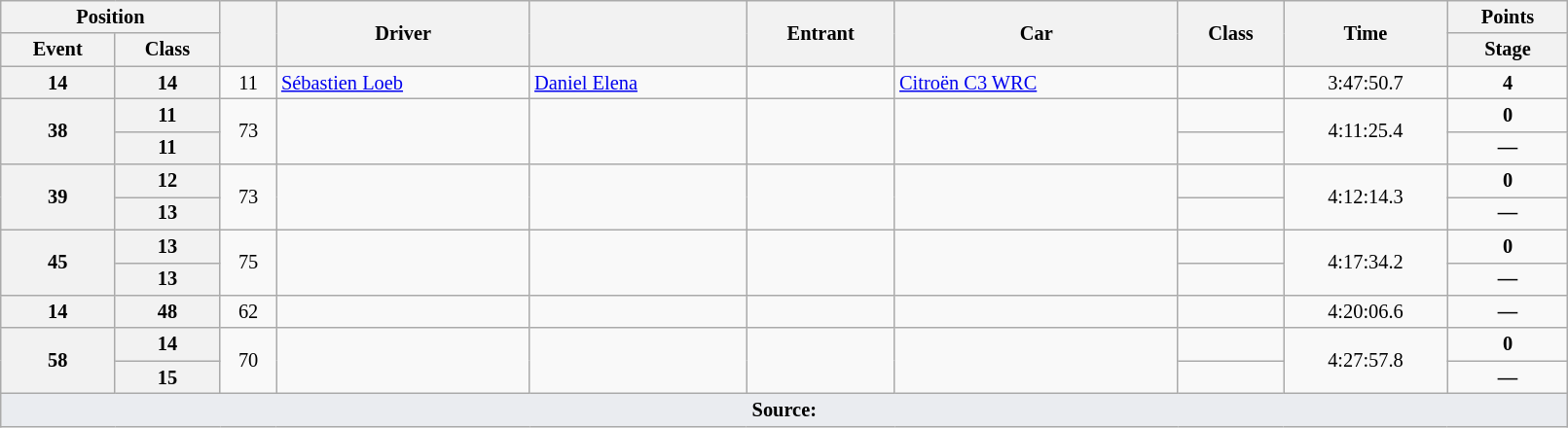<table class="wikitable" width=85% style="font-size: 85%;">
<tr>
<th colspan="2">Position</th>
<th rowspan="2"></th>
<th rowspan="2">Driver</th>
<th rowspan="2"></th>
<th rowspan="2">Entrant</th>
<th rowspan="2">Car</th>
<th rowspan="2">Class</th>
<th rowspan="2">Time</th>
<th>Points</th>
</tr>
<tr>
<th>Event</th>
<th>Class</th>
<th>Stage</th>
</tr>
<tr>
<th>14</th>
<th>14</th>
<td align="center">11</td>
<td> <a href='#'>Sébastien Loeb</a></td>
<td> <a href='#'>Daniel Elena</a></td>
<td></td>
<td><a href='#'>Citroën C3 WRC</a></td>
<td align="center"></td>
<td align="center">3:47:50.7</td>
<td align="center"><strong>4</strong></td>
</tr>
<tr>
<th rowspan="2">38</th>
<th>11</th>
<td rowspan="2" align="center">73</td>
<td rowspan="2"></td>
<td rowspan="2"></td>
<td rowspan="2"></td>
<td rowspan="2"></td>
<td align="center"></td>
<td rowspan="2" align="center">4:11:25.4</td>
<td align="center"><strong>0</strong></td>
</tr>
<tr>
<th>11</th>
<td align="center"></td>
<td align="center"><strong>—</strong></td>
</tr>
<tr>
<th rowspan="2">39</th>
<th>12</th>
<td rowspan="2" align="center">73</td>
<td rowspan="2"></td>
<td rowspan="2"></td>
<td rowspan="2"></td>
<td rowspan="2"></td>
<td align="center"></td>
<td rowspan="2" align="center">4:12:14.3</td>
<td align="center"><strong>0</strong></td>
</tr>
<tr>
<th>13</th>
<td align="center"></td>
<td align="center"><strong>—</strong></td>
</tr>
<tr>
<th rowspan="2">45</th>
<th>13</th>
<td rowspan="2" align="center">75</td>
<td rowspan="2"></td>
<td rowspan="2"></td>
<td rowspan="2"></td>
<td rowspan="2"></td>
<td align="center"></td>
<td rowspan="2" align="center">4:17:34.2</td>
<td align="center"><strong>0</strong></td>
</tr>
<tr>
<th>13</th>
<td align="center"></td>
<td align="center"><strong>—</strong></td>
</tr>
<tr>
<th>14</th>
<th>48</th>
<td align="center">62</td>
<td></td>
<td></td>
<td></td>
<td></td>
<td align="center"></td>
<td align="center">4:20:06.6</td>
<td align="center"><strong>—</strong></td>
</tr>
<tr>
<th rowspan="2">58</th>
<th>14</th>
<td rowspan="2" align="center">70</td>
<td rowspan="2"></td>
<td rowspan="2"></td>
<td rowspan="2"></td>
<td rowspan="2"></td>
<td align="center"></td>
<td rowspan="2" align="center">4:27:57.8</td>
<td align="center"><strong>0</strong></td>
</tr>
<tr>
<th>15</th>
<td align="center"></td>
<td align="center"><strong>—</strong></td>
</tr>
<tr>
<td style="background-color:#EAECF0; text-align:center" colspan="11"><strong>Source:</strong></td>
</tr>
</table>
